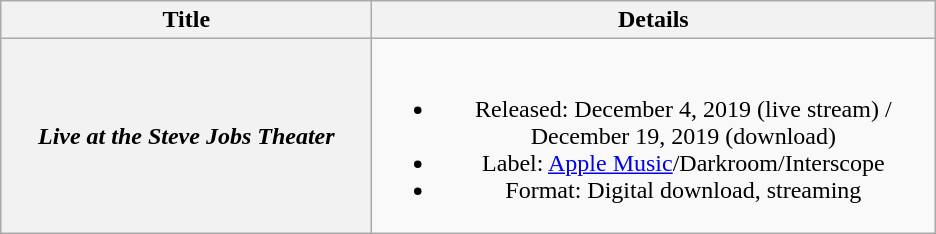<table class="wikitable plainrowheaders" style="text-align:center;">
<tr>
<th scope="col" style="width:15em;">Title</th>
<th scope="col" style="width:23em;">Details</th>
</tr>
<tr>
<th scope="row"><em>Live at the Steve Jobs Theater</em></th>
<td><br><ul><li>Released: December 4, 2019 (live stream) / December 19, 2019 (download)</li><li>Label: <a href='#'>Apple Music</a>/Darkroom/Interscope</li><li>Format: Digital download, streaming</li></ul></td>
</tr>
</table>
